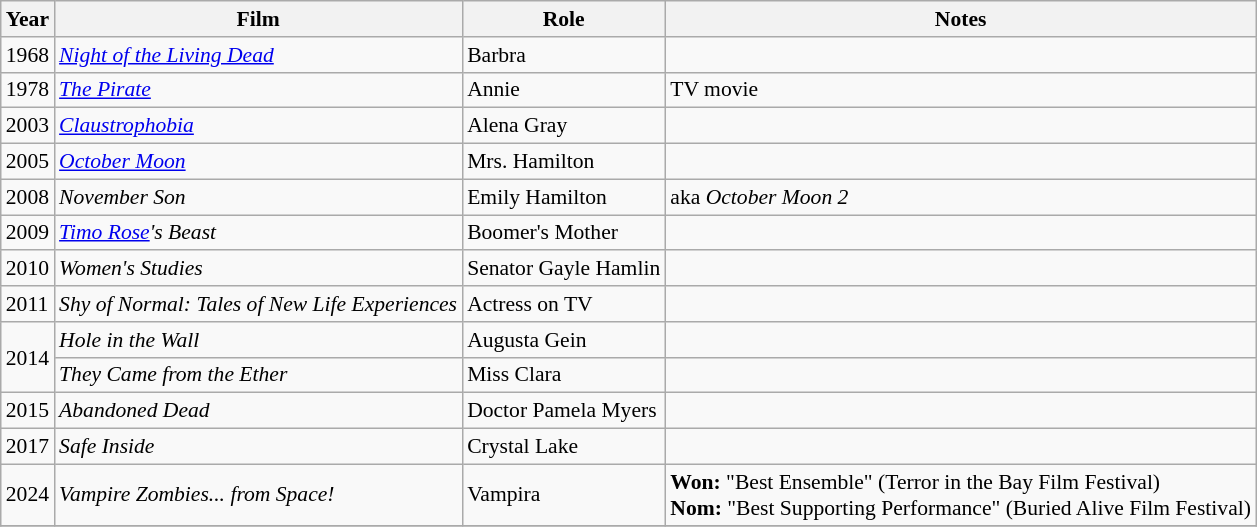<table class="wikitable" style="font-size: 90%;">
<tr>
<th>Year</th>
<th>Film</th>
<th>Role</th>
<th>Notes</th>
</tr>
<tr>
<td>1968</td>
<td><em><a href='#'>Night of the Living Dead</a></em></td>
<td>Barbra</td>
<td></td>
</tr>
<tr>
<td>1978</td>
<td><em><a href='#'>The Pirate</a></em></td>
<td>Annie</td>
<td>TV movie</td>
</tr>
<tr>
<td>2003</td>
<td><em><a href='#'>Claustrophobia</a></em></td>
<td>Alena Gray</td>
<td></td>
</tr>
<tr>
<td>2005</td>
<td><em><a href='#'>October Moon</a></em></td>
<td>Mrs. Hamilton</td>
<td></td>
</tr>
<tr>
<td>2008</td>
<td><em>November Son</em></td>
<td>Emily Hamilton</td>
<td>aka <em>October Moon 2</em></td>
</tr>
<tr>
<td>2009</td>
<td><em><a href='#'>Timo Rose</a>'s Beast</em></td>
<td>Boomer's Mother</td>
<td></td>
</tr>
<tr>
<td>2010</td>
<td><em>Women's Studies</em></td>
<td>Senator Gayle Hamlin</td>
<td></td>
</tr>
<tr>
<td>2011</td>
<td><em>Shy of Normal: Tales of New Life Experiences</em></td>
<td>Actress on TV</td>
<td></td>
</tr>
<tr>
<td rowspan="2">2014</td>
<td><em>Hole in the Wall</em></td>
<td>Augusta Gein</td>
<td></td>
</tr>
<tr>
<td><em>They Came from the Ether</em></td>
<td>Miss Clara</td>
<td></td>
</tr>
<tr>
<td>2015</td>
<td><em>Abandoned Dead</em></td>
<td>Doctor Pamela Myers</td>
<td></td>
</tr>
<tr>
<td>2017</td>
<td><em>Safe Inside</em></td>
<td>Crystal Lake</td>
<td></td>
</tr>
<tr>
<td>2024</td>
<td><em>Vampire Zombies... from Space!</em></td>
<td>Vampira</td>
<td><strong>Won:</strong> "Best Ensemble" (Terror in the Bay Film Festival)<br><strong>Nom:</strong> "Best Supporting Performance" (Buried Alive Film Festival)</td>
</tr>
<tr>
</tr>
</table>
